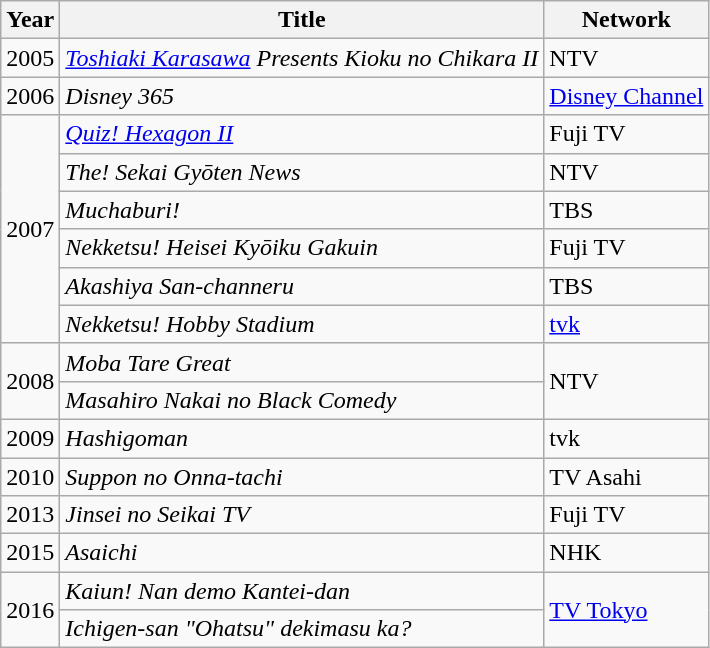<table class="wikitable">
<tr>
<th>Year</th>
<th>Title</th>
<th>Network</th>
</tr>
<tr>
<td>2005</td>
<td><em><a href='#'>Toshiaki Karasawa</a> Presents Kioku no Chikara II</em></td>
<td>NTV</td>
</tr>
<tr>
<td>2006</td>
<td><em>Disney 365</em></td>
<td><a href='#'>Disney Channel</a></td>
</tr>
<tr>
<td rowspan="6">2007</td>
<td><em><a href='#'>Quiz! Hexagon II</a></em></td>
<td>Fuji TV</td>
</tr>
<tr>
<td><em>The! Sekai Gyōten News</em></td>
<td>NTV</td>
</tr>
<tr>
<td><em>Muchaburi!</em></td>
<td>TBS</td>
</tr>
<tr>
<td><em>Nekketsu! Heisei Kyōiku Gakuin</em></td>
<td>Fuji TV</td>
</tr>
<tr>
<td><em>Akashiya San-channeru</em></td>
<td>TBS</td>
</tr>
<tr>
<td><em>Nekketsu! Hobby Stadium</em></td>
<td><a href='#'>tvk</a></td>
</tr>
<tr>
<td rowspan="2">2008</td>
<td><em>Moba Tare Great</em></td>
<td rowspan="2">NTV</td>
</tr>
<tr>
<td><em>Masahiro Nakai no Black Comedy</em></td>
</tr>
<tr>
<td>2009</td>
<td><em>Hashigoman</em></td>
<td>tvk</td>
</tr>
<tr>
<td>2010</td>
<td><em>Suppon no Onna-tachi</em></td>
<td>TV Asahi</td>
</tr>
<tr>
<td>2013</td>
<td><em>Jinsei no Seikai TV</em></td>
<td>Fuji TV</td>
</tr>
<tr>
<td>2015</td>
<td><em>Asaichi</em></td>
<td>NHK</td>
</tr>
<tr>
<td rowspan="2">2016</td>
<td><em>Kaiun! Nan demo Kantei-dan</em></td>
<td rowspan="2"><a href='#'>TV Tokyo</a></td>
</tr>
<tr>
<td><em>Ichigen-san "Ohatsu" dekimasu ka?</em></td>
</tr>
</table>
